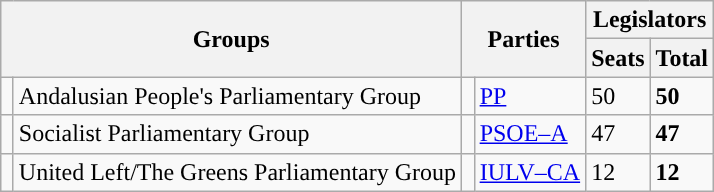<table class="wikitable" style="text-align:left;">
<tr>
<th rowspan="2" colspan="2">Groups</th>
<th rowspan="2" colspan="2">Parties</th>
<th colspan="2">Legislators</th>
</tr>
<tr>
<th>Seats</th>
<th>Total</th>
</tr>
<tr>
<td width="1" style="color:inherit;background:"></td>
<td>Andalusian People's Parliamentary Group</td>
<td width="1" style="color:inherit;background:"></td>
<td><a href='#'>PP</a></td>
<td>50</td>
<td><strong>50</strong></td>
</tr>
<tr>
<td style="color:inherit;background:"></td>
<td>Socialist Parliamentary Group</td>
<td style="color:inherit;background:"></td>
<td><a href='#'>PSOE–A</a></td>
<td>47</td>
<td><strong>47</strong></td>
</tr>
<tr>
<td style="color:inherit;background:"></td>
<td>United Left/The Greens Parliamentary Group</td>
<td style="color:inherit;background:"></td>
<td><a href='#'>IULV–CA</a></td>
<td>12</td>
<td><strong>12</strong></td>
</tr>
</table>
